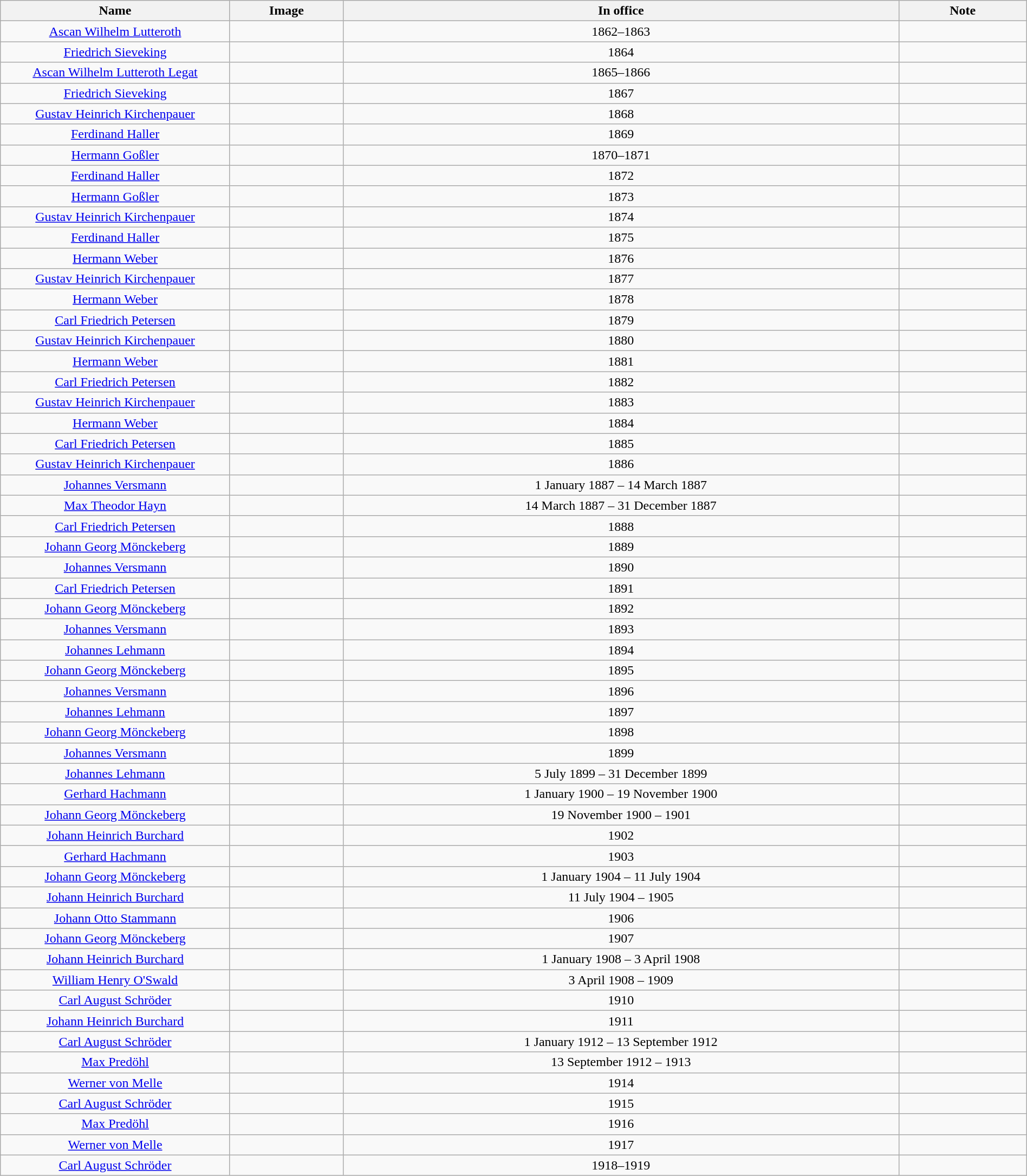<table class="wikitable" style="text-align:center; width:100%; border:1px #AAAAFF solid">
<tr>
<th width="275">Name</th>
<th>Image</th>
<th>In office</th>
<th width="150">Note</th>
</tr>
<tr>
<td><a href='#'>Ascan Wilhelm Lutteroth</a></td>
<td></td>
<td>1862–1863</td>
<td></td>
</tr>
<tr>
<td><a href='#'>Friedrich Sieveking</a></td>
<td></td>
<td>1864</td>
<td></td>
</tr>
<tr>
<td><a href='#'>Ascan Wilhelm Lutteroth Legat</a></td>
<td></td>
<td>1865–1866</td>
<td></td>
</tr>
<tr>
<td><a href='#'>Friedrich Sieveking</a></td>
<td></td>
<td>1867</td>
<td></td>
</tr>
<tr>
<td><a href='#'>Gustav Heinrich Kirchenpauer</a></td>
<td></td>
<td>1868</td>
<td></td>
</tr>
<tr>
<td><a href='#'>Ferdinand Haller</a></td>
<td></td>
<td>1869</td>
<td></td>
</tr>
<tr>
<td><a href='#'>Hermann Goßler</a></td>
<td></td>
<td>1870–1871</td>
<td></td>
</tr>
<tr>
<td><a href='#'>Ferdinand Haller</a></td>
<td></td>
<td>1872</td>
<td></td>
</tr>
<tr>
<td><a href='#'>Hermann Goßler</a></td>
<td></td>
<td>1873</td>
<td></td>
</tr>
<tr>
<td><a href='#'>Gustav Heinrich Kirchenpauer</a></td>
<td></td>
<td>1874</td>
<td></td>
</tr>
<tr>
<td><a href='#'>Ferdinand Haller</a></td>
<td></td>
<td>1875</td>
<td></td>
</tr>
<tr>
<td><a href='#'>Hermann Weber</a></td>
<td></td>
<td>1876</td>
<td></td>
</tr>
<tr>
<td><a href='#'>Gustav Heinrich Kirchenpauer</a></td>
<td></td>
<td>1877</td>
<td></td>
</tr>
<tr>
<td><a href='#'>Hermann Weber</a></td>
<td></td>
<td>1878</td>
<td></td>
</tr>
<tr>
<td><a href='#'>Carl Friedrich Petersen</a></td>
<td></td>
<td>1879</td>
<td></td>
</tr>
<tr>
<td><a href='#'>Gustav Heinrich Kirchenpauer</a></td>
<td></td>
<td>1880</td>
<td></td>
</tr>
<tr>
<td><a href='#'>Hermann Weber</a></td>
<td></td>
<td>1881</td>
<td></td>
</tr>
<tr>
<td><a href='#'>Carl Friedrich Petersen</a></td>
<td></td>
<td>1882</td>
<td></td>
</tr>
<tr>
<td><a href='#'>Gustav Heinrich Kirchenpauer</a></td>
<td></td>
<td>1883</td>
<td></td>
</tr>
<tr>
<td><a href='#'>Hermann Weber</a></td>
<td></td>
<td>1884</td>
<td></td>
</tr>
<tr>
<td><a href='#'>Carl Friedrich Petersen</a></td>
<td></td>
<td>1885</td>
<td></td>
</tr>
<tr>
<td><a href='#'>Gustav Heinrich Kirchenpauer</a></td>
<td></td>
<td>1886</td>
<td></td>
</tr>
<tr>
<td><a href='#'>Johannes Versmann</a></td>
<td></td>
<td>1 January 1887 – 14 March 1887</td>
<td></td>
</tr>
<tr>
<td><a href='#'>Max Theodor Hayn</a></td>
<td></td>
<td>14 March 1887 – 31 December 1887</td>
<td></td>
</tr>
<tr>
<td><a href='#'>Carl Friedrich Petersen</a></td>
<td></td>
<td>1888</td>
<td></td>
</tr>
<tr>
<td><a href='#'>Johann Georg Mönckeberg</a></td>
<td></td>
<td>1889</td>
<td></td>
</tr>
<tr>
<td><a href='#'>Johannes Versmann</a></td>
<td></td>
<td>1890</td>
<td></td>
</tr>
<tr>
<td><a href='#'>Carl Friedrich Petersen</a></td>
<td></td>
<td>1891</td>
<td></td>
</tr>
<tr>
<td><a href='#'>Johann Georg Mönckeberg</a></td>
<td></td>
<td>1892</td>
<td></td>
</tr>
<tr>
<td><a href='#'>Johannes Versmann</a></td>
<td></td>
<td>1893</td>
<td></td>
</tr>
<tr>
<td><a href='#'>Johannes Lehmann</a></td>
<td></td>
<td>1894</td>
<td></td>
</tr>
<tr>
<td><a href='#'>Johann Georg Mönckeberg</a></td>
<td></td>
<td>1895</td>
<td></td>
</tr>
<tr>
<td><a href='#'>Johannes Versmann</a></td>
<td></td>
<td>1896</td>
<td></td>
</tr>
<tr>
<td><a href='#'>Johannes Lehmann</a></td>
<td></td>
<td>1897</td>
<td></td>
</tr>
<tr>
<td><a href='#'>Johann Georg Mönckeberg</a></td>
<td></td>
<td>1898</td>
<td></td>
</tr>
<tr>
<td><a href='#'>Johannes Versmann</a></td>
<td></td>
<td>1899</td>
<td></td>
</tr>
<tr>
<td><a href='#'>Johannes Lehmann</a></td>
<td></td>
<td>5 July 1899 – 31 December 1899</td>
<td></td>
</tr>
<tr>
<td><a href='#'>Gerhard Hachmann</a></td>
<td></td>
<td>1 January 1900 – 19 November 1900</td>
<td></td>
</tr>
<tr>
<td><a href='#'>Johann Georg Mönckeberg</a></td>
<td></td>
<td>19 November 1900 – 1901</td>
<td></td>
</tr>
<tr>
<td><a href='#'>Johann Heinrich Burchard</a></td>
<td></td>
<td>1902</td>
<td></td>
</tr>
<tr>
<td><a href='#'>Gerhard Hachmann</a></td>
<td></td>
<td>1903</td>
<td></td>
</tr>
<tr>
<td><a href='#'>Johann Georg Mönckeberg</a></td>
<td></td>
<td>1 January 1904 – 11 July 1904</td>
<td></td>
</tr>
<tr>
<td><a href='#'>Johann Heinrich Burchard</a></td>
<td></td>
<td>11 July 1904 – 1905</td>
<td></td>
</tr>
<tr>
<td><a href='#'>Johann Otto Stammann</a></td>
<td></td>
<td>1906</td>
<td></td>
</tr>
<tr>
<td><a href='#'>Johann Georg Mönckeberg</a></td>
<td></td>
<td>1907</td>
<td></td>
</tr>
<tr>
<td><a href='#'>Johann Heinrich Burchard</a></td>
<td></td>
<td>1 January 1908 – 3 April 1908</td>
<td></td>
</tr>
<tr>
<td><a href='#'>William Henry O'Swald</a></td>
<td></td>
<td>3 April 1908 – 1909</td>
<td></td>
</tr>
<tr>
<td><a href='#'>Carl August Schröder</a></td>
<td></td>
<td>1910</td>
<td></td>
</tr>
<tr>
<td><a href='#'>Johann Heinrich Burchard</a></td>
<td></td>
<td>1911</td>
<td></td>
</tr>
<tr>
<td><a href='#'>Carl August Schröder</a></td>
<td></td>
<td>1 January 1912 – 13 September 1912</td>
<td></td>
</tr>
<tr>
<td><a href='#'>Max Predöhl</a></td>
<td></td>
<td>13 September 1912 – 1913</td>
<td></td>
</tr>
<tr>
<td><a href='#'>Werner von Melle</a></td>
<td></td>
<td>1914</td>
<td></td>
</tr>
<tr>
<td><a href='#'>Carl August Schröder</a></td>
<td></td>
<td>1915</td>
<td></td>
</tr>
<tr>
<td><a href='#'>Max Predöhl</a></td>
<td></td>
<td>1916</td>
<td></td>
</tr>
<tr>
<td><a href='#'>Werner von Melle</a></td>
<td></td>
<td>1917</td>
<td></td>
</tr>
<tr>
<td><a href='#'>Carl August Schröder</a></td>
<td></td>
<td>1918–1919</td>
<td></td>
</tr>
</table>
